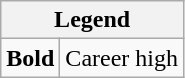<table class="wikitable mw-collapsible mw-collapsed">
<tr>
<th colspan="2">Legend</th>
</tr>
<tr>
<td><strong>Bold</strong></td>
<td>Career high</td>
</tr>
</table>
